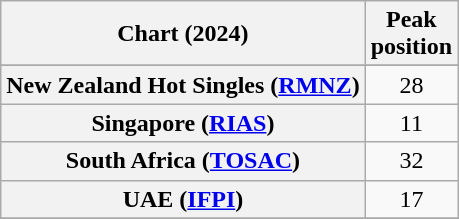<table class="wikitable sortable plainrowheaders" style="text-align:center">
<tr>
<th scope="col">Chart (2024)</th>
<th scope="col">Peak<br>position</th>
</tr>
<tr>
</tr>
<tr>
<th scope="row">New Zealand Hot Singles (<a href='#'>RMNZ</a>)</th>
<td>28</td>
</tr>
<tr>
<th scope="row">Singapore (<a href='#'>RIAS</a>)</th>
<td>11</td>
</tr>
<tr>
<th scope="row">South Africa (<a href='#'>TOSAC</a>)</th>
<td>32</td>
</tr>
<tr>
<th scope="row">UAE (<a href='#'>IFPI</a>)</th>
<td>17</td>
</tr>
<tr>
</tr>
</table>
